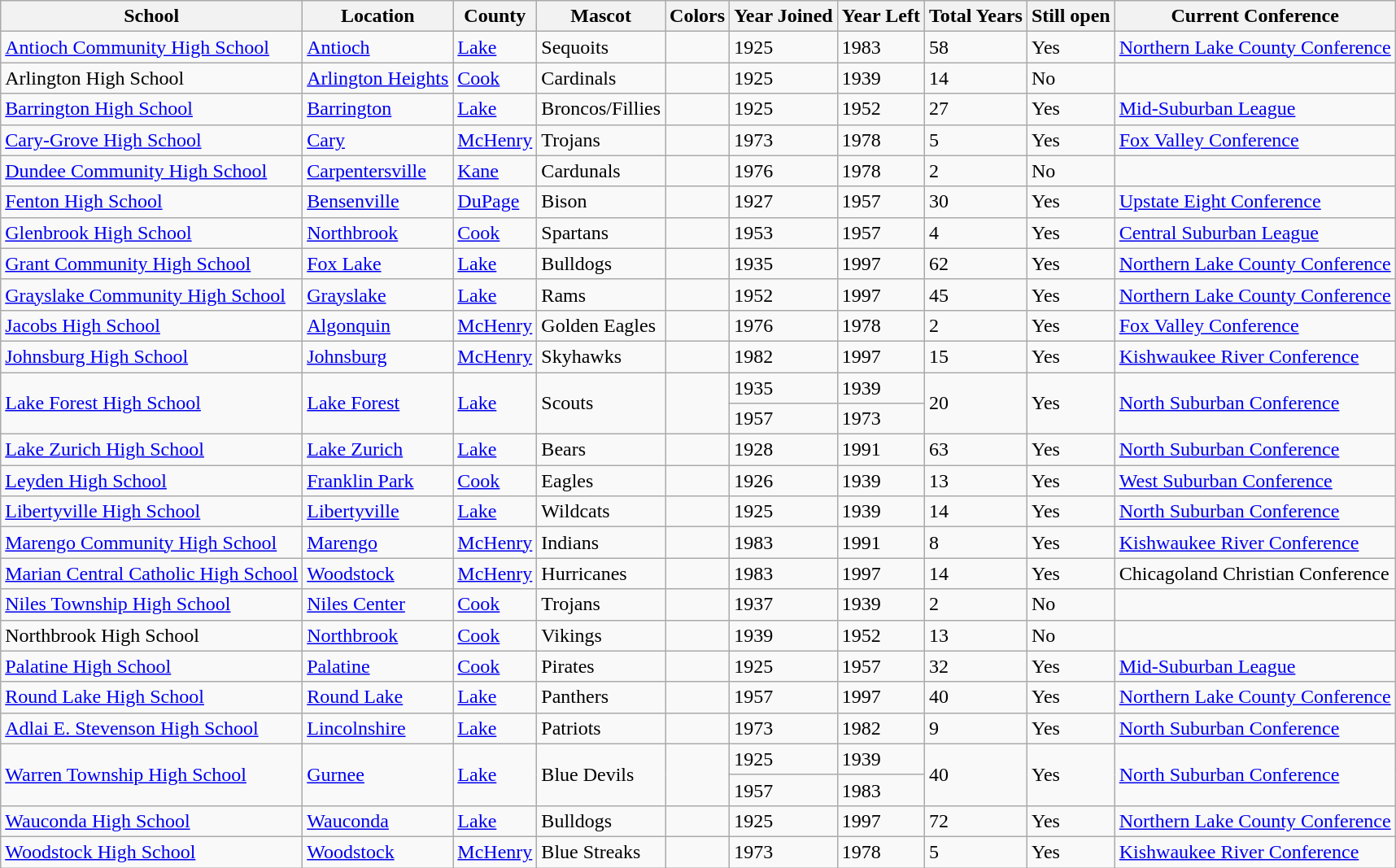<table class="wikitable sortable" style="font-size:100%;">
<tr>
<th><strong>School</strong></th>
<th><strong>Location</strong></th>
<th><strong>County</strong></th>
<th><strong>Mascot</strong></th>
<th><strong>Colors</strong></th>
<th><strong>Year Joined</strong></th>
<th><strong>Year Left</strong></th>
<th>Total Years</th>
<th>Still open</th>
<th>Current Conference</th>
</tr>
<tr>
<td><a href='#'>Antioch Community High School</a></td>
<td><a href='#'>Antioch</a></td>
<td><a href='#'>Lake</a></td>
<td>Sequoits</td>
<td> </td>
<td>1925</td>
<td>1983</td>
<td>58</td>
<td>Yes</td>
<td><a href='#'>Northern Lake County Conference</a></td>
</tr>
<tr>
<td>Arlington High School</td>
<td><a href='#'>Arlington Heights</a></td>
<td><a href='#'>Cook</a></td>
<td>Cardinals</td>
<td> </td>
<td>1925</td>
<td>1939</td>
<td>14</td>
<td>No</td>
<td></td>
</tr>
<tr>
<td><a href='#'>Barrington High School</a></td>
<td><a href='#'>Barrington</a></td>
<td><a href='#'>Lake</a></td>
<td>Broncos/Fillies</td>
<td>  </td>
<td>1925</td>
<td>1952</td>
<td>27</td>
<td>Yes</td>
<td><a href='#'>Mid-Suburban League</a></td>
</tr>
<tr>
<td><a href='#'>Cary-Grove High School</a></td>
<td><a href='#'>Cary</a></td>
<td><a href='#'>McHenry</a></td>
<td>Trojans</td>
<td> </td>
<td>1973</td>
<td>1978</td>
<td>5</td>
<td>Yes</td>
<td><a href='#'>Fox Valley Conference</a></td>
</tr>
<tr>
<td><a href='#'>Dundee Community High School</a></td>
<td><a href='#'>Carpentersville</a></td>
<td><a href='#'>Kane</a></td>
<td>Cardunals</td>
<td> </td>
<td>1976</td>
<td>1978</td>
<td>2</td>
<td>No</td>
<td></td>
</tr>
<tr>
<td><a href='#'>Fenton High School</a></td>
<td><a href='#'>Bensenville</a></td>
<td><a href='#'>DuPage</a></td>
<td>Bison</td>
<td> </td>
<td>1927</td>
<td>1957</td>
<td>30</td>
<td>Yes</td>
<td><a href='#'>Upstate Eight Conference</a></td>
</tr>
<tr>
<td><a href='#'>Glenbrook High School</a></td>
<td><a href='#'>Northbrook</a></td>
<td><a href='#'>Cook</a></td>
<td>Spartans</td>
<td> </td>
<td>1953</td>
<td>1957</td>
<td>4</td>
<td>Yes</td>
<td><a href='#'>Central Suburban League</a></td>
</tr>
<tr>
<td><a href='#'>Grant Community High School</a></td>
<td><a href='#'>Fox Lake</a></td>
<td><a href='#'>Lake</a></td>
<td>Bulldogs</td>
<td> </td>
<td>1935</td>
<td>1997</td>
<td>62</td>
<td>Yes</td>
<td><a href='#'>Northern Lake County Conference</a></td>
</tr>
<tr>
<td><a href='#'>Grayslake Community High School</a></td>
<td><a href='#'>Grayslake</a></td>
<td><a href='#'>Lake</a></td>
<td>Rams</td>
<td> </td>
<td>1952</td>
<td>1997</td>
<td>45</td>
<td>Yes</td>
<td><a href='#'>Northern Lake County Conference</a></td>
</tr>
<tr>
<td><a href='#'>Jacobs High School</a></td>
<td><a href='#'>Algonquin</a></td>
<td><a href='#'>McHenry</a></td>
<td>Golden Eagles</td>
<td> </td>
<td>1976</td>
<td>1978</td>
<td>2</td>
<td>Yes</td>
<td><a href='#'>Fox Valley Conference</a></td>
</tr>
<tr>
<td><a href='#'>Johnsburg High School</a></td>
<td><a href='#'>Johnsburg</a></td>
<td><a href='#'>McHenry</a></td>
<td>Skyhawks</td>
<td> </td>
<td>1982</td>
<td>1997</td>
<td>15</td>
<td>Yes</td>
<td><a href='#'>Kishwaukee River Conference</a></td>
</tr>
<tr>
<td rowspan="2"><a href='#'>Lake Forest High School</a></td>
<td rowspan="2"><a href='#'>Lake Forest</a></td>
<td rowspan="2"><a href='#'>Lake</a></td>
<td rowspan="2">Scouts</td>
<td rowspan="2"> </td>
<td>1935</td>
<td>1939</td>
<td rowspan="2">20</td>
<td rowspan="2">Yes</td>
<td rowspan="2"><a href='#'>North Suburban Conference</a></td>
</tr>
<tr>
<td>1957</td>
<td>1973</td>
</tr>
<tr>
<td><a href='#'>Lake Zurich High School</a></td>
<td><a href='#'>Lake Zurich</a></td>
<td><a href='#'>Lake</a></td>
<td>Bears</td>
<td> </td>
<td>1928</td>
<td>1991</td>
<td>63</td>
<td>Yes</td>
<td><a href='#'>North Suburban Conference</a></td>
</tr>
<tr>
<td><a href='#'>Leyden High School</a></td>
<td><a href='#'>Franklin Park</a></td>
<td><a href='#'>Cook</a></td>
<td>Eagles</td>
<td> </td>
<td>1926</td>
<td>1939</td>
<td>13</td>
<td>Yes</td>
<td><a href='#'>West Suburban Conference</a></td>
</tr>
<tr>
<td><a href='#'>Libertyville High School</a></td>
<td><a href='#'>Libertyville</a></td>
<td><a href='#'>Lake</a></td>
<td>Wildcats</td>
<td> </td>
<td>1925</td>
<td>1939</td>
<td>14</td>
<td>Yes</td>
<td><a href='#'>North Suburban Conference</a></td>
</tr>
<tr>
<td><a href='#'>Marengo Community High School</a></td>
<td><a href='#'>Marengo</a></td>
<td><a href='#'>McHenry</a></td>
<td>Indians</td>
<td> </td>
<td>1983</td>
<td>1991</td>
<td>8</td>
<td>Yes</td>
<td><a href='#'>Kishwaukee River Conference</a></td>
</tr>
<tr>
<td><a href='#'>Marian Central Catholic High School</a></td>
<td><a href='#'>Woodstock</a></td>
<td><a href='#'>McHenry</a></td>
<td>Hurricanes</td>
<td>  </td>
<td>1983</td>
<td>1997</td>
<td>14</td>
<td>Yes</td>
<td>Chicagoland Christian Conference</td>
</tr>
<tr>
<td><a href='#'>Niles Township High School</a></td>
<td><a href='#'>Niles Center</a></td>
<td><a href='#'>Cook</a></td>
<td>Trojans</td>
<td> </td>
<td>1937</td>
<td>1939</td>
<td>2</td>
<td>No</td>
<td></td>
</tr>
<tr>
<td>Northbrook High School</td>
<td><a href='#'>Northbrook</a></td>
<td><a href='#'>Cook</a></td>
<td>Vikings</td>
<td></td>
<td>1939</td>
<td>1952</td>
<td>13</td>
<td>No</td>
<td></td>
</tr>
<tr>
<td><a href='#'>Palatine High School</a></td>
<td><a href='#'>Palatine</a></td>
<td><a href='#'>Cook</a></td>
<td>Pirates</td>
<td> </td>
<td>1925</td>
<td>1957</td>
<td>32</td>
<td>Yes</td>
<td><a href='#'>Mid-Suburban League</a></td>
</tr>
<tr>
<td><a href='#'>Round Lake High School</a></td>
<td><a href='#'>Round Lake</a></td>
<td><a href='#'>Lake</a></td>
<td>Panthers</td>
<td> </td>
<td>1957</td>
<td>1997</td>
<td>40</td>
<td>Yes</td>
<td><a href='#'>Northern Lake County Conference</a></td>
</tr>
<tr>
<td><a href='#'>Adlai E. Stevenson High School</a></td>
<td><a href='#'>Lincolnshire</a></td>
<td><a href='#'>Lake</a></td>
<td>Patriots</td>
<td> </td>
<td>1973</td>
<td>1982</td>
<td>9</td>
<td>Yes</td>
<td><a href='#'>North Suburban Conference</a></td>
</tr>
<tr>
<td rowspan="2"><a href='#'>Warren Township High School</a></td>
<td rowspan="2"><a href='#'>Gurnee</a></td>
<td rowspan="2"><a href='#'>Lake</a></td>
<td rowspan="2">Blue Devils</td>
<td rowspan="2"> </td>
<td>1925</td>
<td>1939</td>
<td rowspan="2">40</td>
<td rowspan="2">Yes</td>
<td rowspan="2"><a href='#'>North Suburban Conference</a></td>
</tr>
<tr>
<td>1957</td>
<td>1983</td>
</tr>
<tr>
<td><a href='#'>Wauconda High School</a></td>
<td><a href='#'>Wauconda</a></td>
<td><a href='#'>Lake</a></td>
<td>Bulldogs</td>
<td> </td>
<td>1925</td>
<td>1997</td>
<td>72</td>
<td>Yes</td>
<td><a href='#'>Northern Lake County Conference</a></td>
</tr>
<tr>
<td><a href='#'>Woodstock High School</a></td>
<td><a href='#'>Woodstock</a></td>
<td><a href='#'>McHenry</a></td>
<td>Blue Streaks</td>
<td> </td>
<td>1973</td>
<td>1978</td>
<td>5</td>
<td>Yes</td>
<td><a href='#'>Kishwaukee River Conference</a></td>
</tr>
</table>
